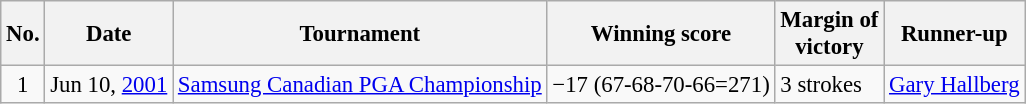<table class="wikitable" style="font-size:95%;">
<tr>
<th>No.</th>
<th>Date</th>
<th>Tournament</th>
<th>Winning score</th>
<th>Margin of<br>victory</th>
<th>Runner-up</th>
</tr>
<tr>
<td align=center>1</td>
<td align=right>Jun 10, <a href='#'>2001</a></td>
<td><a href='#'>Samsung Canadian PGA Championship</a></td>
<td>−17 (67-68-70-66=271)</td>
<td>3 strokes</td>
<td> <a href='#'>Gary Hallberg</a></td>
</tr>
</table>
